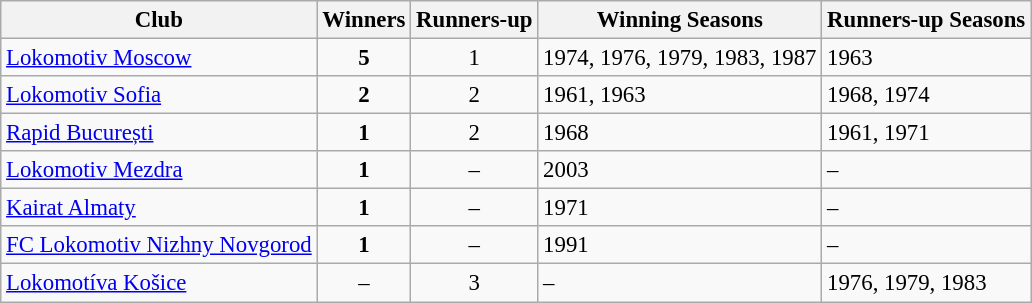<table class="wikitable" style="font-size:95%; text-align: left;">
<tr>
<th>Club</th>
<th>Winners</th>
<th>Runners-up</th>
<th>Winning Seasons</th>
<th>Runners-up Seasons</th>
</tr>
<tr>
<td> <a href='#'>Lokomotiv Moscow</a></td>
<td style="text-align:center;"><strong>5</strong></td>
<td style="text-align:center;">1</td>
<td>1974, 1976, 1979, 1983, 1987</td>
<td>1963</td>
</tr>
<tr>
<td> <a href='#'>Lokomotiv Sofia</a></td>
<td style="text-align:center;"><strong>2</strong></td>
<td style="text-align:center;">2</td>
<td>1961, 1963</td>
<td>1968, 1974</td>
</tr>
<tr>
<td> <a href='#'>Rapid București</a></td>
<td style="text-align:center;"><strong>1</strong></td>
<td style="text-align:center;">2</td>
<td>1968</td>
<td>1961, 1971</td>
</tr>
<tr>
<td> <a href='#'>Lokomotiv Mezdra</a></td>
<td style="text-align:center;"><strong>1</strong></td>
<td style="text-align:center;">–</td>
<td>2003</td>
<td>–</td>
</tr>
<tr>
<td> <a href='#'>Kairat Almaty</a></td>
<td style="text-align:center;"><strong>1</strong></td>
<td style="text-align:center;">–</td>
<td>1971</td>
<td>–</td>
</tr>
<tr>
<td> <a href='#'>FC Lokomotiv Nizhny Novgorod</a></td>
<td style="text-align:center;"><strong>1</strong></td>
<td style="text-align:center;">–</td>
<td>1991</td>
<td>–</td>
</tr>
<tr>
<td> <a href='#'>Lokomotíva Košice</a></td>
<td style="text-align:center;">–</td>
<td style="text-align:center;">3</td>
<td>–</td>
<td>1976, 1979, 1983</td>
</tr>
</table>
